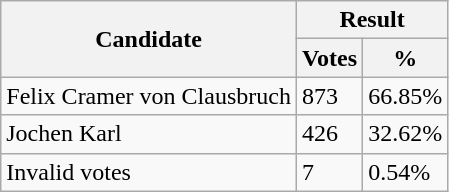<table class="wikitable">
<tr>
<th rowspan="2">Candidate</th>
<th colspan="2">Result</th>
</tr>
<tr>
<th>Votes</th>
<th>%</th>
</tr>
<tr>
<td>Felix Cramer von Clausbruch</td>
<td>873</td>
<td>66.85%</td>
</tr>
<tr>
<td>Jochen Karl</td>
<td>426</td>
<td>32.62%</td>
</tr>
<tr>
<td>Invalid votes</td>
<td>7</td>
<td>0.54%</td>
</tr>
</table>
